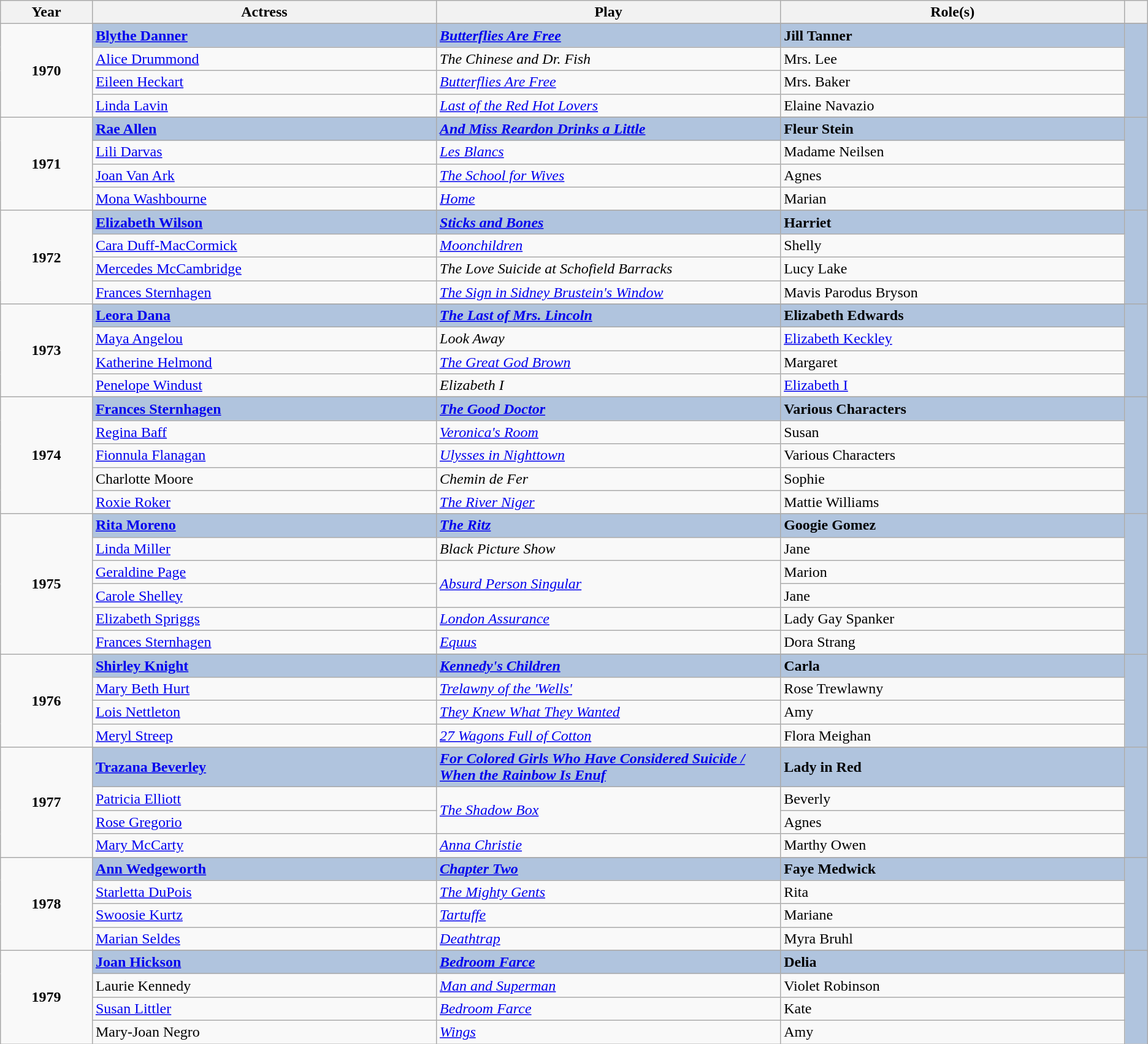<table class="wikitable sortable">
<tr>
<th scope="col" style="width:8%;">Year</th>
<th scope="col" style="width:30%;">Actress</th>
<th scope="col" style="width:30%;">Play</th>
<th scope="col" style="width:30%;">Role(s)</th>
<th scope="col" style="width:2%;" class="unsortable"></th>
</tr>
<tr>
<td rowspan="5" align="center"><strong>1970</strong> <br> </td>
</tr>
<tr style="background:#B0C4DE">
<td><strong><a href='#'>Blythe Danner</a></strong></td>
<td><strong><em><a href='#'>Butterflies Are Free</a></em></strong></td>
<td><strong>Jill Tanner</strong></td>
<td rowspan="5" align="center"></td>
</tr>
<tr>
<td><a href='#'>Alice Drummond</a></td>
<td><em>The Chinese and Dr. Fish</em></td>
<td>Mrs. Lee</td>
</tr>
<tr>
<td><a href='#'>Eileen Heckart</a></td>
<td><em><a href='#'>Butterflies Are Free</a></em></td>
<td>Mrs. Baker</td>
</tr>
<tr>
<td><a href='#'>Linda Lavin</a></td>
<td><em><a href='#'>Last of the Red Hot Lovers</a></em></td>
<td>Elaine Navazio</td>
</tr>
<tr>
<td rowspan="5" align="center"><strong>1971</strong> <br> </td>
</tr>
<tr style="background:#B0C4DE">
<td><strong><a href='#'>Rae Allen</a></strong></td>
<td><strong><em><a href='#'>And Miss Reardon Drinks a Little</a></em></strong></td>
<td><strong>Fleur Stein</strong></td>
<td rowspan="5" align="center"></td>
</tr>
<tr>
<td><a href='#'>Lili Darvas</a></td>
<td><em><a href='#'>Les Blancs</a></em></td>
<td>Madame Neilsen</td>
</tr>
<tr>
<td><a href='#'>Joan Van Ark</a></td>
<td><em><a href='#'>The School for Wives</a></em></td>
<td>Agnes</td>
</tr>
<tr>
<td><a href='#'>Mona Washbourne</a></td>
<td><em><a href='#'>Home</a></em></td>
<td>Marian</td>
</tr>
<tr>
<td rowspan="5" align="center"><strong>1972</strong> <br> </td>
</tr>
<tr style="background:#B0C4DE">
<td><strong><a href='#'>Elizabeth Wilson</a></strong></td>
<td><strong><em><a href='#'>Sticks and Bones</a></em></strong></td>
<td><strong>Harriet</strong></td>
<td rowspan="5" align="center"></td>
</tr>
<tr>
<td><a href='#'>Cara Duff-MacCormick</a></td>
<td><em><a href='#'>Moonchildren</a></em></td>
<td>Shelly</td>
</tr>
<tr>
<td><a href='#'>Mercedes McCambridge</a></td>
<td><em>The Love Suicide at Schofield Barracks</em></td>
<td>Lucy Lake</td>
</tr>
<tr>
<td><a href='#'>Frances Sternhagen</a></td>
<td><em><a href='#'>The Sign in Sidney Brustein's Window</a></em></td>
<td>Mavis Parodus Bryson</td>
</tr>
<tr>
<td rowspan="5" align="center"><strong>1973</strong> <br> </td>
</tr>
<tr style="background:#B0C4DE">
<td><strong><a href='#'>Leora Dana</a></strong></td>
<td><strong><em><a href='#'>The Last of Mrs. Lincoln</a></em></strong></td>
<td><strong>Elizabeth Edwards</strong></td>
<td rowspan="5" align="center"></td>
</tr>
<tr>
<td><a href='#'>Maya Angelou</a></td>
<td><em>Look Away</em></td>
<td><a href='#'>Elizabeth Keckley</a></td>
</tr>
<tr>
<td><a href='#'>Katherine Helmond</a></td>
<td><em><a href='#'>The Great God Brown</a></em></td>
<td>Margaret</td>
</tr>
<tr>
<td><a href='#'>Penelope Windust</a></td>
<td><em>Elizabeth I</em></td>
<td><a href='#'>Elizabeth I</a></td>
</tr>
<tr>
<td rowspan="6" align="center"><strong>1974</strong> <br> </td>
</tr>
<tr style="background:#B0C4DE">
<td><strong><a href='#'>Frances Sternhagen</a></strong></td>
<td><strong><em><a href='#'>The Good Doctor</a></em></strong></td>
<td><strong>Various Characters</strong></td>
<td rowspan="6" align="center"></td>
</tr>
<tr>
<td><a href='#'>Regina Baff</a></td>
<td><em><a href='#'>Veronica's Room</a></em></td>
<td>Susan</td>
</tr>
<tr>
<td><a href='#'>Fionnula Flanagan</a></td>
<td><em><a href='#'>Ulysses in Nighttown</a></em></td>
<td>Various Characters</td>
</tr>
<tr>
<td>Charlotte Moore</td>
<td><em>Chemin de Fer</em></td>
<td>Sophie</td>
</tr>
<tr>
<td><a href='#'>Roxie Roker</a></td>
<td><em><a href='#'>The River Niger</a></em></td>
<td>Mattie Williams</td>
</tr>
<tr>
<td rowspan="7" align="center"><strong>1975</strong> <br> </td>
</tr>
<tr style="background:#B0C4DE">
<td><strong><a href='#'>Rita Moreno</a></strong></td>
<td><strong><em><a href='#'>The Ritz</a></em></strong></td>
<td><strong>Googie Gomez</strong></td>
<td rowspan="7" align="center"></td>
</tr>
<tr>
<td><a href='#'>Linda Miller</a></td>
<td><em>Black Picture Show</em></td>
<td>Jane</td>
</tr>
<tr>
<td><a href='#'>Geraldine Page</a></td>
<td rowspan="2"><em><a href='#'>Absurd Person Singular</a></em></td>
<td>Marion</td>
</tr>
<tr>
<td><a href='#'>Carole Shelley</a></td>
<td>Jane</td>
</tr>
<tr>
<td><a href='#'>Elizabeth Spriggs</a></td>
<td><em><a href='#'>London Assurance</a></em></td>
<td>Lady Gay Spanker</td>
</tr>
<tr>
<td><a href='#'>Frances Sternhagen</a></td>
<td><em><a href='#'>Equus</a></em></td>
<td>Dora Strang</td>
</tr>
<tr>
<td rowspan="5" align="center"><strong>1976</strong> <br> </td>
</tr>
<tr style="background:#B0C4DE">
<td><strong><a href='#'>Shirley Knight</a></strong></td>
<td><strong><em><a href='#'>Kennedy's Children</a></em></strong></td>
<td><strong>Carla</strong></td>
<td rowspan="5" align="center"></td>
</tr>
<tr>
<td><a href='#'>Mary Beth Hurt</a></td>
<td><em><a href='#'>Trelawny of the 'Wells'</a></em></td>
<td>Rose Trewlawny</td>
</tr>
<tr>
<td><a href='#'>Lois Nettleton</a></td>
<td><em><a href='#'>They Knew What They Wanted</a></em></td>
<td>Amy</td>
</tr>
<tr>
<td><a href='#'>Meryl Streep</a></td>
<td><em><a href='#'>27 Wagons Full of Cotton</a></em></td>
<td>Flora Meighan</td>
</tr>
<tr>
<td rowspan="5" align="center"><strong>1977</strong> <br> </td>
</tr>
<tr style="background:#B0C4DE">
<td><strong><a href='#'>Trazana Beverley</a></strong></td>
<td><strong><em><a href='#'>For Colored Girls Who Have Considered Suicide / When the Rainbow Is Enuf</a></em></strong></td>
<td><strong>Lady in Red</strong></td>
<td rowspan="5" align="center"></td>
</tr>
<tr>
<td><a href='#'>Patricia Elliott</a></td>
<td rowspan="2"><em><a href='#'>The Shadow Box</a></em></td>
<td>Beverly</td>
</tr>
<tr>
<td><a href='#'>Rose Gregorio</a></td>
<td>Agnes</td>
</tr>
<tr>
<td><a href='#'>Mary McCarty</a></td>
<td><em><a href='#'>Anna Christie</a></em></td>
<td>Marthy Owen</td>
</tr>
<tr>
<td rowspan="5" align="center"><strong>1978</strong> <br> </td>
</tr>
<tr style="background:#B0C4DE">
<td><strong><a href='#'>Ann Wedgeworth</a></strong></td>
<td><strong><em><a href='#'>Chapter Two</a></em></strong></td>
<td><strong>Faye Medwick</strong></td>
<td rowspan="5" align="center"></td>
</tr>
<tr>
<td><a href='#'>Starletta DuPois</a></td>
<td><em><a href='#'>The Mighty Gents</a></em></td>
<td>Rita</td>
</tr>
<tr>
<td><a href='#'>Swoosie Kurtz</a></td>
<td><em><a href='#'>Tartuffe</a></em></td>
<td>Mariane</td>
</tr>
<tr>
<td><a href='#'>Marian Seldes</a></td>
<td><em><a href='#'>Deathtrap</a></em></td>
<td>Myra Bruhl</td>
</tr>
<tr>
<td rowspan="5" align="center"><strong>1979</strong> <br> </td>
</tr>
<tr style="background:#B0C4DE">
<td><strong><a href='#'>Joan Hickson</a></strong></td>
<td><strong><em><a href='#'>Bedroom Farce</a></em></strong></td>
<td><strong>Delia</strong></td>
<td rowspan="5" align="center"></td>
</tr>
<tr>
<td>Laurie Kennedy</td>
<td><em><a href='#'>Man and Superman</a></em></td>
<td>Violet Robinson</td>
</tr>
<tr>
<td><a href='#'>Susan Littler</a></td>
<td><em><a href='#'>Bedroom Farce</a></em></td>
<td>Kate</td>
</tr>
<tr>
<td>Mary-Joan Negro</td>
<td><em><a href='#'>Wings</a></em></td>
<td>Amy</td>
</tr>
</table>
